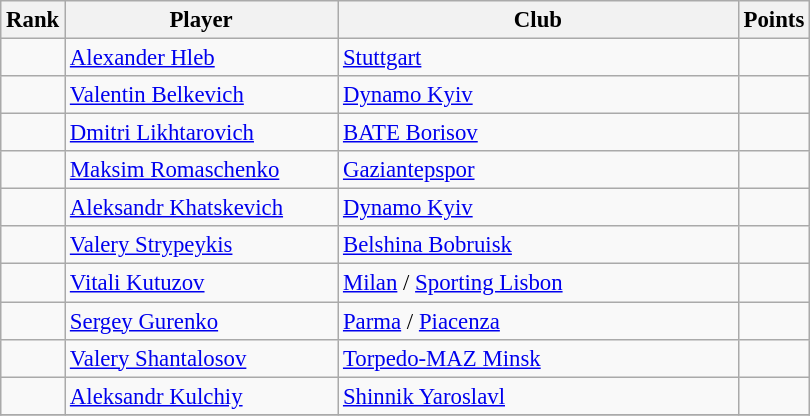<table class="wikitable" style="font-size:95%;">
<tr>
<th>Rank</th>
<th width="175pt">Player</th>
<th width="260pt">Club</th>
<th>Points</th>
</tr>
<tr>
<td></td>
<td><a href='#'>Alexander Hleb</a></td>
<td> <a href='#'>Stuttgart</a></td>
<td></td>
</tr>
<tr>
<td></td>
<td><a href='#'>Valentin Belkevich</a></td>
<td> <a href='#'>Dynamo Kyiv</a></td>
<td></td>
</tr>
<tr>
<td></td>
<td><a href='#'>Dmitri Likhtarovich</a></td>
<td> <a href='#'>BATE Borisov</a></td>
<td></td>
</tr>
<tr>
<td></td>
<td><a href='#'>Maksim Romaschenko</a></td>
<td> <a href='#'>Gaziantepspor</a></td>
<td></td>
</tr>
<tr>
<td></td>
<td><a href='#'>Aleksandr Khatskevich</a></td>
<td> <a href='#'>Dynamo Kyiv</a></td>
<td></td>
</tr>
<tr>
<td></td>
<td><a href='#'>Valery Strypeykis</a></td>
<td> <a href='#'>Belshina Bobruisk</a></td>
<td></td>
</tr>
<tr>
<td></td>
<td><a href='#'>Vitali Kutuzov</a></td>
<td> <a href='#'>Milan</a> /  <a href='#'>Sporting Lisbon</a></td>
<td></td>
</tr>
<tr>
<td></td>
<td><a href='#'>Sergey Gurenko</a></td>
<td> <a href='#'>Parma</a> /  <a href='#'>Piacenza</a></td>
<td></td>
</tr>
<tr>
<td></td>
<td><a href='#'>Valery Shantalosov</a></td>
<td> <a href='#'>Torpedo-MAZ Minsk</a></td>
<td></td>
</tr>
<tr>
<td></td>
<td><a href='#'>Aleksandr Kulchiy</a></td>
<td> <a href='#'>Shinnik Yaroslavl</a></td>
<td></td>
</tr>
<tr>
</tr>
</table>
